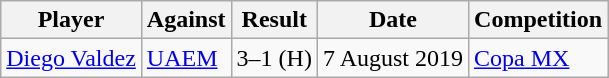<table class="wikitable">
<tr>
<th>Player</th>
<th>Against</th>
<th>Result</th>
<th>Date</th>
<th>Competition</th>
</tr>
<tr>
<td> <a href='#'>Diego Valdez</a></td>
<td><a href='#'>UAEM</a></td>
<td>3–1 (H)</td>
<td>7 August 2019</td>
<td><a href='#'>Copa MX</a></td>
</tr>
</table>
